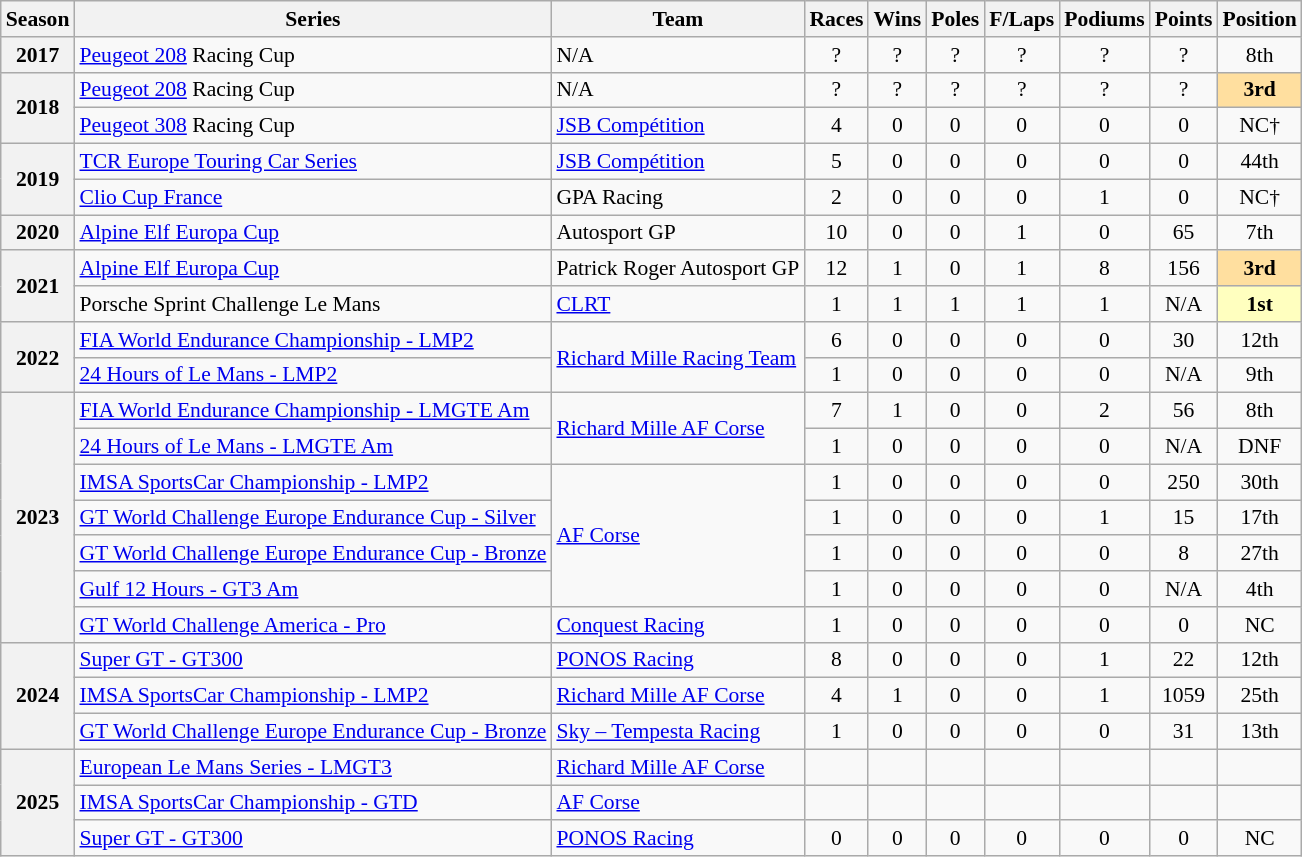<table class="wikitable" style="font-size: 90%; text-align:center">
<tr>
<th>Season</th>
<th>Series</th>
<th>Team</th>
<th>Races</th>
<th>Wins</th>
<th>Poles</th>
<th>F/Laps</th>
<th>Podiums</th>
<th>Points</th>
<th>Position</th>
</tr>
<tr>
<th>2017</th>
<td align=left><a href='#'>Peugeot 208</a> Racing Cup</td>
<td align=left>N/A</td>
<td>?</td>
<td>?</td>
<td>?</td>
<td>?</td>
<td>?</td>
<td>?</td>
<td>8th</td>
</tr>
<tr>
<th rowspan=2>2018</th>
<td align=left><a href='#'>Peugeot 208</a> Racing Cup</td>
<td align=left>N/A</td>
<td>?</td>
<td>?</td>
<td>?</td>
<td>?</td>
<td>?</td>
<td>?</td>
<td style="background:#FFDF9F;"><strong>3rd</strong></td>
</tr>
<tr>
<td align=left><a href='#'>Peugeot 308</a> Racing Cup</td>
<td align=left><a href='#'>JSB Compétition</a></td>
<td>4</td>
<td>0</td>
<td>0</td>
<td>0</td>
<td>0</td>
<td>0</td>
<td>NC†</td>
</tr>
<tr>
<th rowspan=2>2019</th>
<td align=left><a href='#'>TCR Europe Touring Car Series</a></td>
<td align=left><a href='#'>JSB Compétition</a></td>
<td>5</td>
<td>0</td>
<td>0</td>
<td>0</td>
<td>0</td>
<td>0</td>
<td>44th</td>
</tr>
<tr>
<td align=left><a href='#'>Clio Cup France</a></td>
<td align=left>GPA Racing</td>
<td>2</td>
<td>0</td>
<td>0</td>
<td>0</td>
<td>1</td>
<td>0</td>
<td>NC†</td>
</tr>
<tr>
<th>2020</th>
<td align=left><a href='#'>Alpine Elf Europa Cup</a></td>
<td align=left>Autosport GP</td>
<td>10</td>
<td>0</td>
<td>0</td>
<td>1</td>
<td>0</td>
<td>65</td>
<td>7th</td>
</tr>
<tr>
<th rowspan=2>2021</th>
<td align=left><a href='#'>Alpine Elf Europa Cup</a></td>
<td align=left>Patrick Roger Autosport GP</td>
<td>12</td>
<td>1</td>
<td>0</td>
<td>1</td>
<td>8</td>
<td>156</td>
<td style="background:#FFDF9F;"><strong>3rd</strong></td>
</tr>
<tr>
<td align=left>Porsche Sprint Challenge Le Mans</td>
<td align=left><a href='#'>CLRT</a></td>
<td>1</td>
<td>1</td>
<td>1</td>
<td>1</td>
<td>1</td>
<td>N/A</td>
<td style="background:#FFFFBF;"><strong>1st</strong></td>
</tr>
<tr>
<th rowspan=2>2022</th>
<td align=left><a href='#'>FIA World Endurance Championship - LMP2</a></td>
<td rowspan=2 align=left><a href='#'>Richard Mille Racing Team</a></td>
<td>6</td>
<td>0</td>
<td>0</td>
<td>0</td>
<td>0</td>
<td>30</td>
<td>12th</td>
</tr>
<tr>
<td align=left><a href='#'>24 Hours of Le Mans - LMP2</a></td>
<td>1</td>
<td>0</td>
<td>0</td>
<td>0</td>
<td>0</td>
<td>N/A</td>
<td>9th</td>
</tr>
<tr>
<th rowspan="7">2023</th>
<td align=left><a href='#'>FIA World Endurance Championship - LMGTE Am</a></td>
<td rowspan=2 align=left><a href='#'>Richard Mille AF Corse</a></td>
<td>7</td>
<td>1</td>
<td>0</td>
<td>0</td>
<td>2</td>
<td>56</td>
<td>8th</td>
</tr>
<tr>
<td align=left><a href='#'>24 Hours of Le Mans - LMGTE Am</a></td>
<td>1</td>
<td>0</td>
<td>0</td>
<td>0</td>
<td>0</td>
<td>N/A</td>
<td>DNF</td>
</tr>
<tr>
<td align=left><a href='#'>IMSA SportsCar Championship - LMP2</a></td>
<td rowspan="4" align="left"><a href='#'>AF Corse</a></td>
<td>1</td>
<td>0</td>
<td>0</td>
<td>0</td>
<td>0</td>
<td>250</td>
<td>30th</td>
</tr>
<tr>
<td align=left><a href='#'>GT World Challenge Europe Endurance Cup - Silver</a></td>
<td>1</td>
<td>0</td>
<td>0</td>
<td>0</td>
<td>1</td>
<td>15</td>
<td>17th</td>
</tr>
<tr>
<td align=left><a href='#'>GT World Challenge Europe Endurance Cup - Bronze</a></td>
<td>1</td>
<td>0</td>
<td>0</td>
<td>0</td>
<td>0</td>
<td>8</td>
<td>27th</td>
</tr>
<tr>
<td align=left><a href='#'>Gulf 12 Hours - GT3 Am</a></td>
<td>1</td>
<td>0</td>
<td>0</td>
<td>0</td>
<td>0</td>
<td>N/A</td>
<td>4th</td>
</tr>
<tr>
<td align=left><a href='#'>GT World Challenge America - Pro</a></td>
<td align=left><a href='#'>Conquest Racing</a></td>
<td>1</td>
<td>0</td>
<td>0</td>
<td>0</td>
<td>0</td>
<td>0</td>
<td>NC</td>
</tr>
<tr>
<th rowspan="3">2024</th>
<td align=left><a href='#'>Super GT - GT300</a></td>
<td align=left><a href='#'>PONOS Racing</a></td>
<td>8</td>
<td>0</td>
<td>0</td>
<td>0</td>
<td>1</td>
<td>22</td>
<td>12th</td>
</tr>
<tr>
<td align=left><a href='#'>IMSA SportsCar Championship - LMP2</a></td>
<td align=left><a href='#'>Richard Mille AF Corse</a></td>
<td>4</td>
<td>1</td>
<td>0</td>
<td>0</td>
<td>1</td>
<td>1059</td>
<td>25th</td>
</tr>
<tr>
<td align=left><a href='#'>GT World Challenge Europe Endurance Cup - Bronze</a></td>
<td align=left><a href='#'>Sky – Tempesta Racing</a></td>
<td>1</td>
<td>0</td>
<td>0</td>
<td>0</td>
<td>0</td>
<td>31</td>
<td>13th</td>
</tr>
<tr>
<th rowspan="3">2025</th>
<td align=left><a href='#'>European Le Mans Series - LMGT3</a></td>
<td align=left><a href='#'>Richard Mille AF Corse</a></td>
<td></td>
<td></td>
<td></td>
<td></td>
<td></td>
<td></td>
<td></td>
</tr>
<tr>
<td align=left><a href='#'>IMSA SportsCar Championship - GTD</a></td>
<td align=left><a href='#'>AF Corse</a></td>
<td></td>
<td></td>
<td></td>
<td></td>
<td></td>
<td></td>
<td></td>
</tr>
<tr>
<td align=left><a href='#'>Super GT - GT300</a></td>
<td align=left><a href='#'>PONOS Racing</a></td>
<td>0</td>
<td>0</td>
<td>0</td>
<td>0</td>
<td>0</td>
<td>0</td>
<td>NC</td>
</tr>
</table>
